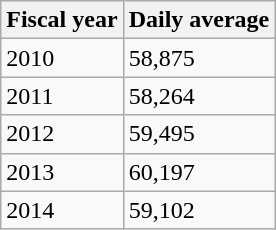<table class="wikitable">
<tr>
<th>Fiscal year</th>
<th>Daily average</th>
</tr>
<tr>
<td>2010</td>
<td>58,875</td>
</tr>
<tr>
<td>2011</td>
<td>58,264</td>
</tr>
<tr>
<td>2012</td>
<td>59,495</td>
</tr>
<tr>
<td>2013</td>
<td>60,197</td>
</tr>
<tr>
<td>2014</td>
<td>59,102</td>
</tr>
</table>
